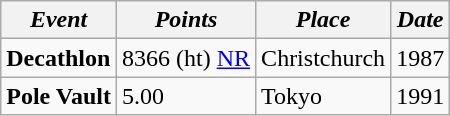<table class="wikitable">
<tr>
<th><em>Event</em></th>
<th><em>Points</em></th>
<th><em>Place</em></th>
<th><em>Date</em></th>
</tr>
<tr>
<td><strong>Decathlon</strong></td>
<td>8366 (ht) <a href='#'>NR</a></td>
<td>Christchurch</td>
<td>1987</td>
</tr>
<tr>
<td><strong>Pole Vault</strong></td>
<td>5.00</td>
<td>Tokyo</td>
<td>1991</td>
</tr>
</table>
